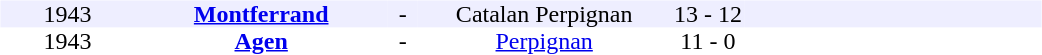<table table width=700>
<tr>
<td width=700 valign=top><br><table border=0 cellspacing=0 cellpadding=0 style=font-size: 100%; border-collapse: collapse; width=100%>
<tr align=center bgcolor=#EEEEFF>
<td width=90>1943</td>
<td width=170><strong><a href='#'>Montferrand</a></strong></td>
<td width=20>-</td>
<td width=170>Catalan Perpignan</td>
<td width=50>13 - 12</td>
<td width=200></td>
</tr>
<tr align=center bgcolor=#FFFFFF>
<td width=90>1943</td>
<td width=170><strong><a href='#'>Agen</a></strong></td>
<td width=20>-</td>
<td width=170><a href='#'>Perpignan</a></td>
<td width=50>11 - 0</td>
<td width=200></td>
</tr>
</table>
</td>
</tr>
</table>
